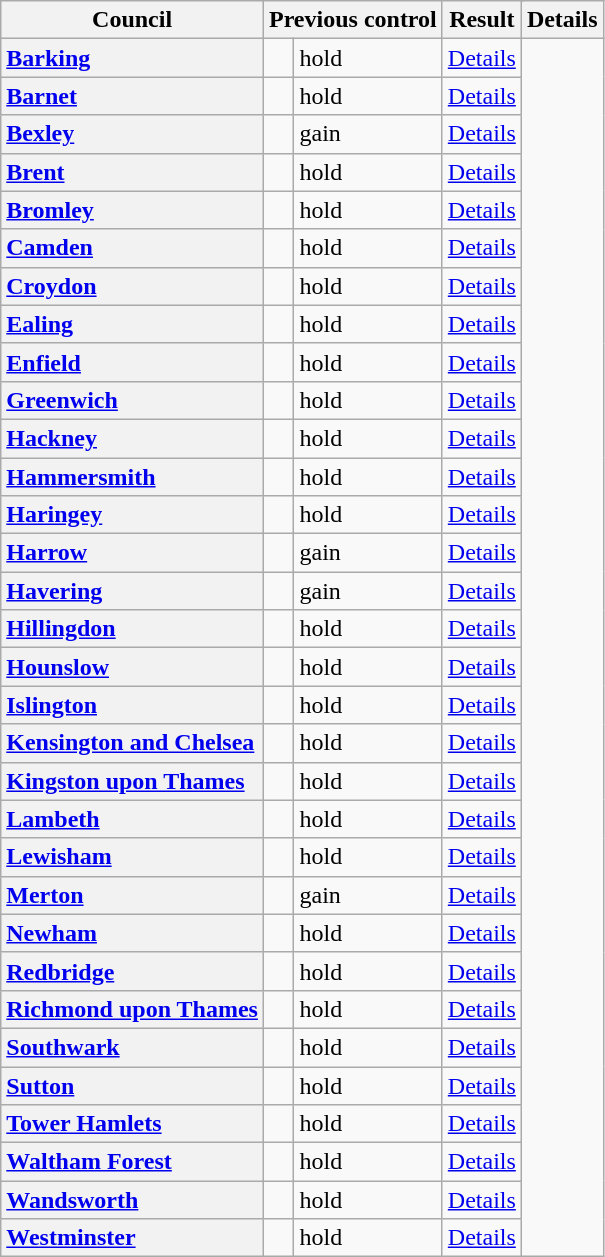<table class="wikitable sortable" border="1">
<tr>
<th scope="col">Council</th>
<th colspan=2>Previous control</th>
<th colspan=2>Result</th>
<th class="unsortable" scope="col">Details</th>
</tr>
<tr>
<th scope="row" style="text-align: left;"><a href='#'>Barking</a></th>
<td></td>
<td> hold</td>
<td><a href='#'>Details</a></td>
</tr>
<tr>
<th scope="row" style="text-align: left;"><a href='#'>Barnet</a></th>
<td></td>
<td> hold</td>
<td><a href='#'>Details</a></td>
</tr>
<tr>
<th scope="row" style="text-align: left;"><a href='#'>Bexley</a></th>
<td></td>
<td> gain</td>
<td><a href='#'>Details</a></td>
</tr>
<tr>
<th scope="row" style="text-align: left;"><a href='#'>Brent</a></th>
<td></td>
<td> hold</td>
<td><a href='#'>Details</a></td>
</tr>
<tr>
<th scope="row" style="text-align: left;"><a href='#'>Bromley</a></th>
<td></td>
<td> hold</td>
<td><a href='#'>Details</a></td>
</tr>
<tr>
<th scope="row" style="text-align: left;"><a href='#'>Camden</a></th>
<td></td>
<td> hold</td>
<td><a href='#'>Details</a></td>
</tr>
<tr>
<th scope="row" style="text-align: left;"><a href='#'>Croydon</a></th>
<td></td>
<td> hold</td>
<td><a href='#'>Details</a></td>
</tr>
<tr>
<th scope="row" style="text-align: left;"><a href='#'>Ealing</a></th>
<td></td>
<td> hold</td>
<td><a href='#'>Details</a></td>
</tr>
<tr>
<th scope="row" style="text-align: left;"><a href='#'>Enfield</a></th>
<td></td>
<td> hold</td>
<td><a href='#'>Details</a></td>
</tr>
<tr>
<th scope="row" style="text-align: left;"><a href='#'>Greenwich</a></th>
<td></td>
<td> hold</td>
<td><a href='#'>Details</a></td>
</tr>
<tr>
<th scope="row" style="text-align: left;"><a href='#'>Hackney</a></th>
<td></td>
<td> hold</td>
<td><a href='#'>Details</a></td>
</tr>
<tr>
<th scope="row" style="text-align: left;"><a href='#'>Hammersmith</a></th>
<td></td>
<td> hold</td>
<td><a href='#'>Details</a></td>
</tr>
<tr>
<th scope="row" style="text-align: left;"><a href='#'>Haringey</a></th>
<td></td>
<td> hold</td>
<td><a href='#'>Details</a></td>
</tr>
<tr>
<th scope="row" style="text-align: left;"><a href='#'>Harrow</a></th>
<td></td>
<td> gain</td>
<td><a href='#'>Details</a></td>
</tr>
<tr>
<th scope="row" style="text-align: left;"><a href='#'>Havering</a></th>
<td></td>
<td> gain</td>
<td><a href='#'>Details</a></td>
</tr>
<tr>
<th scope="row" style="text-align: left;"><a href='#'>Hillingdon</a></th>
<td></td>
<td> hold</td>
<td><a href='#'>Details</a></td>
</tr>
<tr>
<th scope="row" style="text-align: left;"><a href='#'>Hounslow</a></th>
<td></td>
<td> hold</td>
<td><a href='#'>Details</a></td>
</tr>
<tr>
<th scope="row" style="text-align: left;"><a href='#'>Islington</a></th>
<td></td>
<td> hold</td>
<td><a href='#'>Details</a></td>
</tr>
<tr>
<th scope="row" style="text-align: left;"><a href='#'>Kensington and Chelsea</a></th>
<td></td>
<td> hold</td>
<td><a href='#'>Details</a></td>
</tr>
<tr>
<th scope="row" style="text-align: left;"><a href='#'>Kingston upon Thames</a></th>
<td></td>
<td> hold</td>
<td><a href='#'>Details</a></td>
</tr>
<tr>
<th scope="row" style="text-align: left;"><a href='#'>Lambeth</a></th>
<td></td>
<td> hold</td>
<td><a href='#'>Details</a></td>
</tr>
<tr>
<th scope="row" style="text-align: left;"><a href='#'>Lewisham</a></th>
<td></td>
<td> hold</td>
<td><a href='#'>Details</a></td>
</tr>
<tr>
<th scope="row" style="text-align: left;"><a href='#'>Merton</a></th>
<td></td>
<td> gain</td>
<td><a href='#'>Details</a></td>
</tr>
<tr>
<th scope="row" style="text-align: left;"><a href='#'>Newham</a></th>
<td></td>
<td> hold</td>
<td><a href='#'>Details</a></td>
</tr>
<tr>
<th scope="row" style="text-align: left;"><a href='#'>Redbridge</a></th>
<td></td>
<td> hold</td>
<td><a href='#'>Details</a></td>
</tr>
<tr>
<th scope="row" style="text-align: left;"><a href='#'>Richmond upon Thames</a></th>
<td></td>
<td> hold</td>
<td><a href='#'>Details</a></td>
</tr>
<tr>
<th scope="row" style="text-align: left;"><a href='#'>Southwark</a></th>
<td></td>
<td> hold</td>
<td><a href='#'>Details</a></td>
</tr>
<tr>
<th scope="row" style="text-align: left;"><a href='#'>Sutton</a></th>
<td></td>
<td> hold</td>
<td><a href='#'>Details</a></td>
</tr>
<tr>
<th scope="row" style="text-align: left;"><a href='#'>Tower Hamlets</a></th>
<td></td>
<td> hold</td>
<td><a href='#'>Details</a></td>
</tr>
<tr>
<th scope="row" style="text-align: left;"><a href='#'>Waltham Forest</a></th>
<td></td>
<td> hold</td>
<td><a href='#'>Details</a></td>
</tr>
<tr>
<th scope="row" style="text-align: left;"><a href='#'>Wandsworth</a></th>
<td></td>
<td> hold</td>
<td><a href='#'>Details</a></td>
</tr>
<tr>
<th scope="row" style="text-align: left;"><a href='#'>Westminster</a></th>
<td></td>
<td> hold</td>
<td><a href='#'>Details</a></td>
</tr>
</table>
